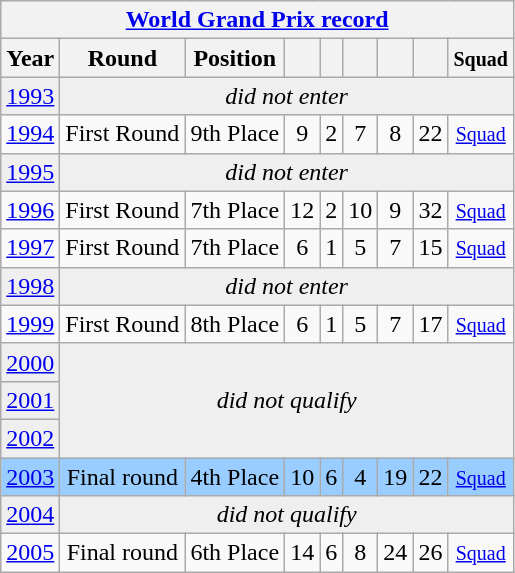<table class="wikitable" style="text-align: center;">
<tr>
<th colspan=9><a href='#'>World Grand Prix record</a></th>
</tr>
<tr>
<th>Year</th>
<th>Round</th>
<th>Position</th>
<th></th>
<th></th>
<th></th>
<th></th>
<th></th>
<th><small>Squad</small></th>
</tr>
<tr bgcolor="efefef">
<td> <a href='#'>1993</a></td>
<td colspan=8 rowspan=1 align=center><em>did not enter</em></td>
</tr>
<tr>
<td> <a href='#'>1994</a></td>
<td>First Round</td>
<td>9th Place</td>
<td>9</td>
<td>2</td>
<td>7</td>
<td>8</td>
<td>22</td>
<td><small><a href='#'>Squad</a></small></td>
</tr>
<tr bgcolor="efefef">
<td> <a href='#'>1995</a></td>
<td colspan=8 rowspan=1 align=center><em>did not enter</em></td>
</tr>
<tr>
<td> <a href='#'>1996</a></td>
<td>First Round</td>
<td>7th Place</td>
<td>12</td>
<td>2</td>
<td>10</td>
<td>9</td>
<td>32</td>
<td><small><a href='#'>Squad</a></small></td>
</tr>
<tr>
<td> <a href='#'>1997</a></td>
<td>First Round</td>
<td>7th Place</td>
<td>6</td>
<td>1</td>
<td>5</td>
<td>7</td>
<td>15</td>
<td><small><a href='#'>Squad</a></small></td>
</tr>
<tr bgcolor="efefef">
<td> <a href='#'>1998</a></td>
<td colspan=8 rowspan=1 align=center><em>did not enter</em></td>
</tr>
<tr>
<td> <a href='#'>1999</a></td>
<td>First Round</td>
<td>8th Place</td>
<td>6</td>
<td>1</td>
<td>5</td>
<td>7</td>
<td>17</td>
<td><small><a href='#'>Squad</a></small></td>
</tr>
<tr bgcolor="efefef">
<td> <a href='#'>2000</a></td>
<td colspan=8 rowspan=3 align=center><em>did not qualify</em></td>
</tr>
<tr bgcolor="efefef">
<td> <a href='#'>2001</a></td>
</tr>
<tr bgcolor="efefef">
<td> <a href='#'>2002</a></td>
</tr>
<tr bgcolor=#9acdff>
<td> <a href='#'>2003</a></td>
<td>Final round</td>
<td>4th Place</td>
<td>10</td>
<td>6</td>
<td>4</td>
<td>19</td>
<td>22</td>
<td><small><a href='#'>Squad</a></small></td>
</tr>
<tr bgcolor="efefef">
<td> <a href='#'>2004</a></td>
<td colspan=8 rowspan=1 align=center><em>did not qualify</em></td>
</tr>
<tr>
<td> <a href='#'>2005</a></td>
<td>Final round</td>
<td>6th Place</td>
<td>14</td>
<td>6</td>
<td>8</td>
<td>24</td>
<td>26</td>
<td><small><a href='#'>Squad</a></small></td>
</tr>
</table>
